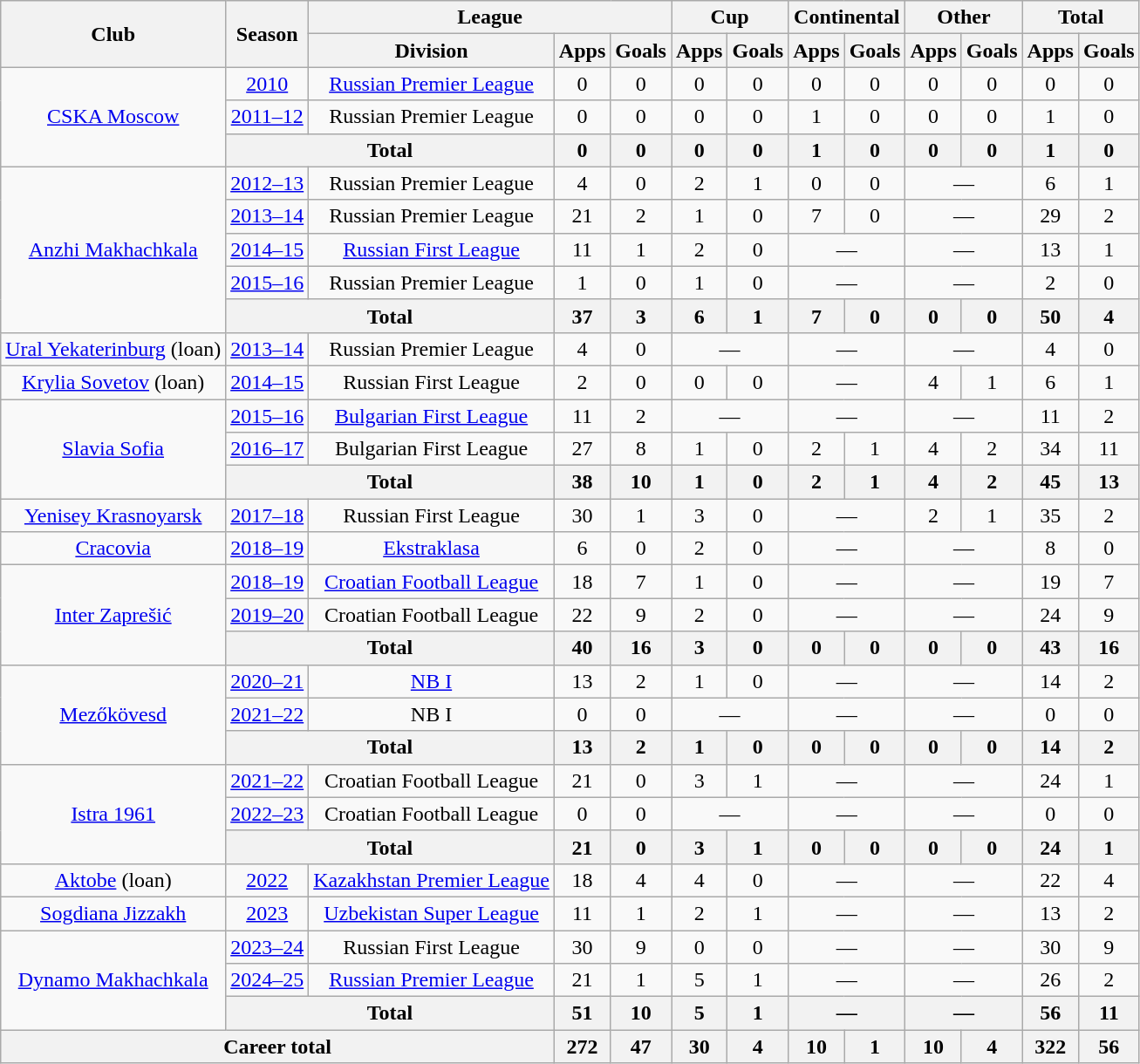<table class="wikitable" style="text-align: center;">
<tr>
<th rowspan="2">Club</th>
<th rowspan="2">Season</th>
<th colspan="3">League</th>
<th colspan="2">Cup</th>
<th colspan="2">Continental</th>
<th colspan="2">Other</th>
<th colspan="2">Total</th>
</tr>
<tr>
<th>Division</th>
<th>Apps</th>
<th>Goals</th>
<th>Apps</th>
<th>Goals</th>
<th>Apps</th>
<th>Goals</th>
<th>Apps</th>
<th>Goals</th>
<th>Apps</th>
<th>Goals</th>
</tr>
<tr>
<td rowspan="3"><a href='#'>CSKA Moscow</a></td>
<td><a href='#'>2010</a></td>
<td><a href='#'>Russian Premier League</a></td>
<td>0</td>
<td>0</td>
<td>0</td>
<td>0</td>
<td>0</td>
<td>0</td>
<td>0</td>
<td>0</td>
<td>0</td>
<td>0</td>
</tr>
<tr>
<td><a href='#'>2011–12</a></td>
<td>Russian Premier League</td>
<td>0</td>
<td>0</td>
<td>0</td>
<td>0</td>
<td>1</td>
<td>0</td>
<td>0</td>
<td>0</td>
<td>1</td>
<td>0</td>
</tr>
<tr>
<th colspan=2>Total</th>
<th>0</th>
<th>0</th>
<th>0</th>
<th>0</th>
<th>1</th>
<th>0</th>
<th>0</th>
<th>0</th>
<th>1</th>
<th>0</th>
</tr>
<tr>
<td rowspan="5"><a href='#'>Anzhi Makhachkala</a></td>
<td><a href='#'>2012–13</a></td>
<td>Russian Premier League</td>
<td>4</td>
<td>0</td>
<td>2</td>
<td>1</td>
<td>0</td>
<td>0</td>
<td colspan="2">—</td>
<td>6</td>
<td>1</td>
</tr>
<tr>
<td><a href='#'>2013–14</a></td>
<td>Russian Premier League</td>
<td>21</td>
<td>2</td>
<td>1</td>
<td>0</td>
<td>7</td>
<td>0</td>
<td colspan="2">—</td>
<td>29</td>
<td>2</td>
</tr>
<tr>
<td><a href='#'>2014–15</a></td>
<td><a href='#'>Russian First League</a></td>
<td>11</td>
<td>1</td>
<td>2</td>
<td>0</td>
<td colspan="2">—</td>
<td colspan="2">—</td>
<td>13</td>
<td>1</td>
</tr>
<tr>
<td><a href='#'>2015–16</a></td>
<td>Russian Premier League</td>
<td>1</td>
<td>0</td>
<td>1</td>
<td>0</td>
<td colspan="2">—</td>
<td colspan="2">—</td>
<td>2</td>
<td>0</td>
</tr>
<tr>
<th colspan=2>Total</th>
<th>37</th>
<th>3</th>
<th>6</th>
<th>1</th>
<th>7</th>
<th>0</th>
<th>0</th>
<th>0</th>
<th>50</th>
<th>4</th>
</tr>
<tr>
<td><a href='#'>Ural Yekaterinburg</a> (loan)</td>
<td><a href='#'>2013–14</a></td>
<td>Russian Premier League</td>
<td>4</td>
<td>0</td>
<td colspan="2">—</td>
<td colspan="2">—</td>
<td colspan="2">—</td>
<td>4</td>
<td>0</td>
</tr>
<tr>
<td><a href='#'>Krylia Sovetov</a> (loan)</td>
<td><a href='#'>2014–15</a></td>
<td>Russian First League</td>
<td>2</td>
<td>0</td>
<td>0</td>
<td>0</td>
<td colspan="2">—</td>
<td>4</td>
<td>1</td>
<td>6</td>
<td>1</td>
</tr>
<tr>
<td rowspan="3"><a href='#'>Slavia Sofia</a></td>
<td><a href='#'>2015–16</a></td>
<td><a href='#'>Bulgarian First League</a></td>
<td>11</td>
<td>2</td>
<td colspan="2">—</td>
<td colspan="2">—</td>
<td colspan="2">—</td>
<td>11</td>
<td>2</td>
</tr>
<tr>
<td><a href='#'>2016–17</a></td>
<td>Bulgarian First League</td>
<td>27</td>
<td>8</td>
<td>1</td>
<td>0</td>
<td>2</td>
<td>1</td>
<td>4</td>
<td>2</td>
<td>34</td>
<td>11</td>
</tr>
<tr>
<th colspan=2>Total</th>
<th>38</th>
<th>10</th>
<th>1</th>
<th>0</th>
<th>2</th>
<th>1</th>
<th>4</th>
<th>2</th>
<th>45</th>
<th>13</th>
</tr>
<tr>
<td><a href='#'>Yenisey Krasnoyarsk</a></td>
<td><a href='#'>2017–18</a></td>
<td>Russian First League</td>
<td>30</td>
<td>1</td>
<td>3</td>
<td>0</td>
<td colspan="2">—</td>
<td>2</td>
<td>1</td>
<td>35</td>
<td>2</td>
</tr>
<tr>
<td><a href='#'>Cracovia</a></td>
<td><a href='#'>2018–19</a></td>
<td><a href='#'>Ekstraklasa</a></td>
<td>6</td>
<td>0</td>
<td>2</td>
<td>0</td>
<td colspan="2">—</td>
<td colspan="2">—</td>
<td>8</td>
<td>0</td>
</tr>
<tr>
<td rowspan="3"><a href='#'>Inter Zaprešić</a></td>
<td><a href='#'>2018–19</a></td>
<td><a href='#'>Croatian Football League</a></td>
<td>18</td>
<td>7</td>
<td>1</td>
<td>0</td>
<td colspan="2">—</td>
<td colspan="2">—</td>
<td>19</td>
<td>7</td>
</tr>
<tr>
<td><a href='#'>2019–20</a></td>
<td>Croatian Football League</td>
<td>22</td>
<td>9</td>
<td>2</td>
<td>0</td>
<td colspan="2">—</td>
<td colspan="2">—</td>
<td>24</td>
<td>9</td>
</tr>
<tr>
<th colspan=2>Total</th>
<th>40</th>
<th>16</th>
<th>3</th>
<th>0</th>
<th>0</th>
<th>0</th>
<th>0</th>
<th>0</th>
<th>43</th>
<th>16</th>
</tr>
<tr>
<td rowspan="3"><a href='#'>Mezőkövesd</a></td>
<td><a href='#'>2020–21</a></td>
<td><a href='#'>NB I</a></td>
<td>13</td>
<td>2</td>
<td>1</td>
<td>0</td>
<td colspan="2">—</td>
<td colspan="2">—</td>
<td>14</td>
<td>2</td>
</tr>
<tr>
<td><a href='#'>2021–22</a></td>
<td>NB I</td>
<td>0</td>
<td>0</td>
<td colspan="2">—</td>
<td colspan="2">—</td>
<td colspan="2">—</td>
<td>0</td>
<td>0</td>
</tr>
<tr>
<th colspan=2>Total</th>
<th>13</th>
<th>2</th>
<th>1</th>
<th>0</th>
<th>0</th>
<th>0</th>
<th>0</th>
<th>0</th>
<th>14</th>
<th>2</th>
</tr>
<tr>
<td rowspan="3"><a href='#'>Istra 1961</a></td>
<td><a href='#'>2021–22</a></td>
<td>Croatian Football League</td>
<td>21</td>
<td>0</td>
<td>3</td>
<td>1</td>
<td colspan="2">—</td>
<td colspan="2">—</td>
<td>24</td>
<td>1</td>
</tr>
<tr>
<td><a href='#'>2022–23</a></td>
<td>Croatian Football League</td>
<td>0</td>
<td>0</td>
<td colspan="2">—</td>
<td colspan="2">—</td>
<td colspan="2">—</td>
<td>0</td>
<td>0</td>
</tr>
<tr>
<th colspan=2>Total</th>
<th>21</th>
<th>0</th>
<th>3</th>
<th>1</th>
<th>0</th>
<th>0</th>
<th>0</th>
<th>0</th>
<th>24</th>
<th>1</th>
</tr>
<tr>
<td><a href='#'>Aktobe</a> (loan)</td>
<td><a href='#'>2022</a></td>
<td><a href='#'>Kazakhstan Premier League</a></td>
<td>18</td>
<td>4</td>
<td>4</td>
<td>0</td>
<td colspan="2">—</td>
<td colspan="2">—</td>
<td>22</td>
<td>4</td>
</tr>
<tr>
<td><a href='#'>Sogdiana Jizzakh</a></td>
<td><a href='#'>2023</a></td>
<td><a href='#'>Uzbekistan Super League</a></td>
<td>11</td>
<td>1</td>
<td>2</td>
<td>1</td>
<td colspan="2">—</td>
<td colspan="2">—</td>
<td>13</td>
<td>2</td>
</tr>
<tr>
<td rowspan="3"><a href='#'>Dynamo Makhachkala</a></td>
<td><a href='#'>2023–24</a></td>
<td>Russian First League</td>
<td>30</td>
<td>9</td>
<td>0</td>
<td>0</td>
<td colspan="2">—</td>
<td colspan="2">—</td>
<td>30</td>
<td>9</td>
</tr>
<tr>
<td><a href='#'>2024–25</a></td>
<td><a href='#'>Russian Premier League</a></td>
<td>21</td>
<td>1</td>
<td>5</td>
<td>1</td>
<td colspan="2">—</td>
<td colspan="2">—</td>
<td>26</td>
<td>2</td>
</tr>
<tr>
<th colspan="2">Total</th>
<th>51</th>
<th>10</th>
<th>5</th>
<th>1</th>
<th colspan="2">—</th>
<th colspan="2">—</th>
<th>56</th>
<th>11</th>
</tr>
<tr>
<th colspan="3">Career total</th>
<th>272</th>
<th>47</th>
<th>30</th>
<th>4</th>
<th>10</th>
<th>1</th>
<th>10</th>
<th>4</th>
<th>322</th>
<th>56</th>
</tr>
</table>
